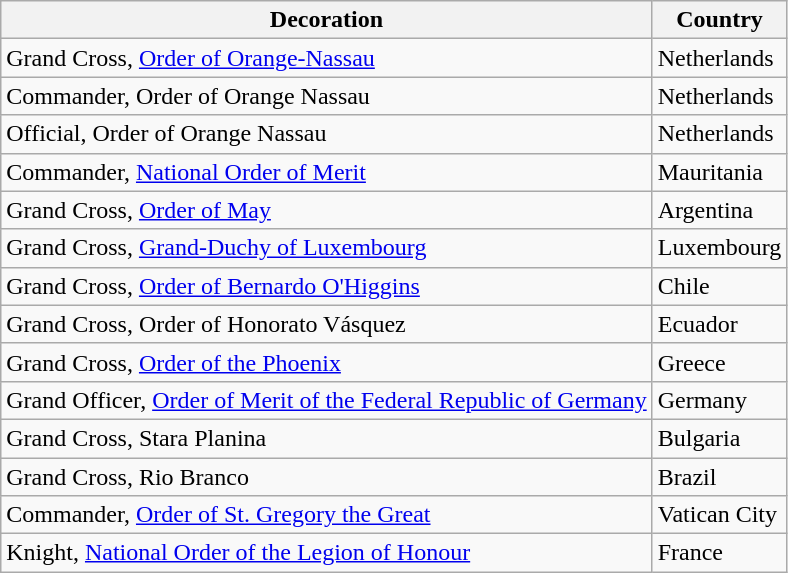<table class="wikitable">
<tr>
<th>Decoration</th>
<th>Country</th>
</tr>
<tr>
<td>Grand Cross, <a href='#'>Order of Orange-Nassau</a></td>
<td>Netherlands</td>
</tr>
<tr>
<td>Commander, Order of Orange Nassau</td>
<td>Netherlands</td>
</tr>
<tr>
<td>Official, Order of Orange Nassau</td>
<td>Netherlands</td>
</tr>
<tr>
<td>Commander, <a href='#'>National Order of Merit</a></td>
<td>Mauritania</td>
</tr>
<tr>
<td>Grand Cross, <a href='#'>Order of May</a></td>
<td>Argentina</td>
</tr>
<tr>
<td>Grand Cross, <a href='#'>Grand-Duchy of Luxembourg</a></td>
<td>Luxembourg</td>
</tr>
<tr>
<td>Grand Cross, <a href='#'>Order of Bernardo O'Higgins</a></td>
<td>Chile</td>
</tr>
<tr>
<td>Grand Cross, Order of Honorato Vásquez</td>
<td>Ecuador</td>
</tr>
<tr>
<td>Grand Cross, <a href='#'>Order of the Phoenix</a></td>
<td>Greece</td>
</tr>
<tr>
<td>Grand Officer, <a href='#'>Order of Merit of the Federal Republic of Germany</a></td>
<td>Germany</td>
</tr>
<tr>
<td>Grand Cross, Stara Planina</td>
<td>Bulgaria</td>
</tr>
<tr>
<td>Grand Cross, Rio Branco</td>
<td>Brazil</td>
</tr>
<tr>
<td>Commander, <a href='#'>Order of St. Gregory the Great</a></td>
<td>Vatican City</td>
</tr>
<tr>
<td>Knight, <a href='#'>National Order of the Legion of Honour</a></td>
<td>France</td>
</tr>
</table>
